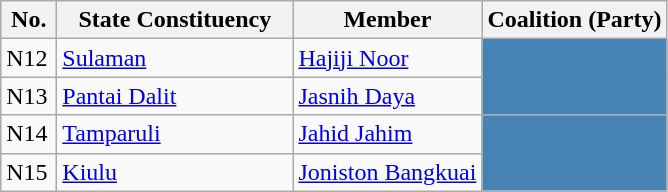<table class="wikitable sortable">
<tr>
<th width="30">No.</th>
<th width="150">State Constituency</th>
<th>Member</th>
<th>Coalition (Party)</th>
</tr>
<tr>
<td>N12</td>
<td><a href='#'>Sulaman</a></td>
<td><a href='#'>Hajiji Noor</a></td>
<td rowspan=2 style="background-color: #4682B4;"></td>
</tr>
<tr>
<td>N13</td>
<td><a href='#'>Pantai Dalit</a></td>
<td><a href='#'>Jasnih Daya</a></td>
</tr>
<tr>
<td>N14</td>
<td><a href='#'>Tamparuli</a></td>
<td><a href='#'>Jahid Jahim</a></td>
<td rowspan="2"  style="background-color: #4682B4;"></td>
</tr>
<tr>
<td>N15</td>
<td><a href='#'>Kiulu</a></td>
<td><a href='#'>Joniston Bangkuai</a></td>
</tr>
</table>
